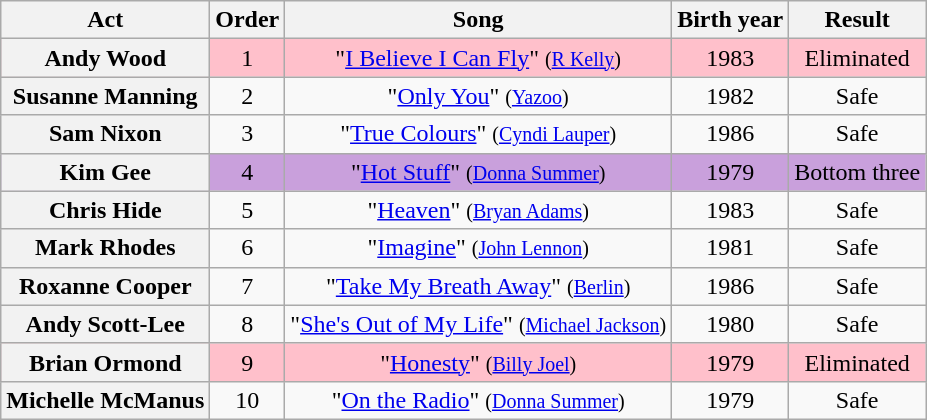<table class="wikitable plainrowheaders" style="text-align:center;">
<tr>
<th scope="col">Act</th>
<th scope="col">Order</th>
<th scope="col">Song</th>
<th scope="col">Birth year</th>
<th scope="col">Result</th>
</tr>
<tr style="background:pink;">
<th scope="row">Andy Wood</th>
<td>1</td>
<td>"<a href='#'>I Believe I Can Fly</a>" <small>(<a href='#'>R Kelly</a>)</small></td>
<td>1983</td>
<td>Eliminated</td>
</tr>
<tr>
<th scope="row">Susanne Manning</th>
<td>2</td>
<td>"<a href='#'>Only You</a>" <small>(<a href='#'>Yazoo</a>)</small></td>
<td>1982</td>
<td>Safe</td>
</tr>
<tr>
<th scope="row">Sam Nixon</th>
<td>3</td>
<td>"<a href='#'>True Colours</a>" <small>(<a href='#'>Cyndi Lauper</a>)</small></td>
<td>1986</td>
<td>Safe</td>
</tr>
<tr style="background:#C9A0DC;">
<th scope="row">Kim Gee</th>
<td>4</td>
<td>"<a href='#'>Hot Stuff</a>" <small>(<a href='#'>Donna Summer</a>)</small></td>
<td>1979</td>
<td>Bottom three</td>
</tr>
<tr>
<th scope="row">Chris Hide</th>
<td>5</td>
<td>"<a href='#'>Heaven</a>" <small>(<a href='#'>Bryan Adams</a>)</small></td>
<td>1983</td>
<td>Safe</td>
</tr>
<tr>
<th scope="row">Mark Rhodes</th>
<td>6</td>
<td>"<a href='#'>Imagine</a>" <small>(<a href='#'>John Lennon</a>)</small></td>
<td>1981</td>
<td>Safe</td>
</tr>
<tr>
<th scope="row">Roxanne Cooper</th>
<td>7</td>
<td>"<a href='#'>Take My Breath Away</a>" <small>(<a href='#'>Berlin</a>)</small></td>
<td>1986</td>
<td>Safe</td>
</tr>
<tr>
<th scope="row">Andy Scott-Lee</th>
<td>8</td>
<td>"<a href='#'>She's Out of My Life</a>" <small>(<a href='#'>Michael Jackson</a>)</small></td>
<td>1980</td>
<td>Safe</td>
</tr>
<tr style="background:pink;">
<th scope="row">Brian Ormond</th>
<td>9</td>
<td>"<a href='#'>Honesty</a>" <small>(<a href='#'>Billy Joel</a>)</small></td>
<td>1979</td>
<td>Eliminated</td>
</tr>
<tr>
<th scope="row">Michelle McManus</th>
<td>10</td>
<td>"<a href='#'>On the Radio</a>" <small>(<a href='#'>Donna Summer</a>)</small></td>
<td>1979</td>
<td>Safe</td>
</tr>
</table>
